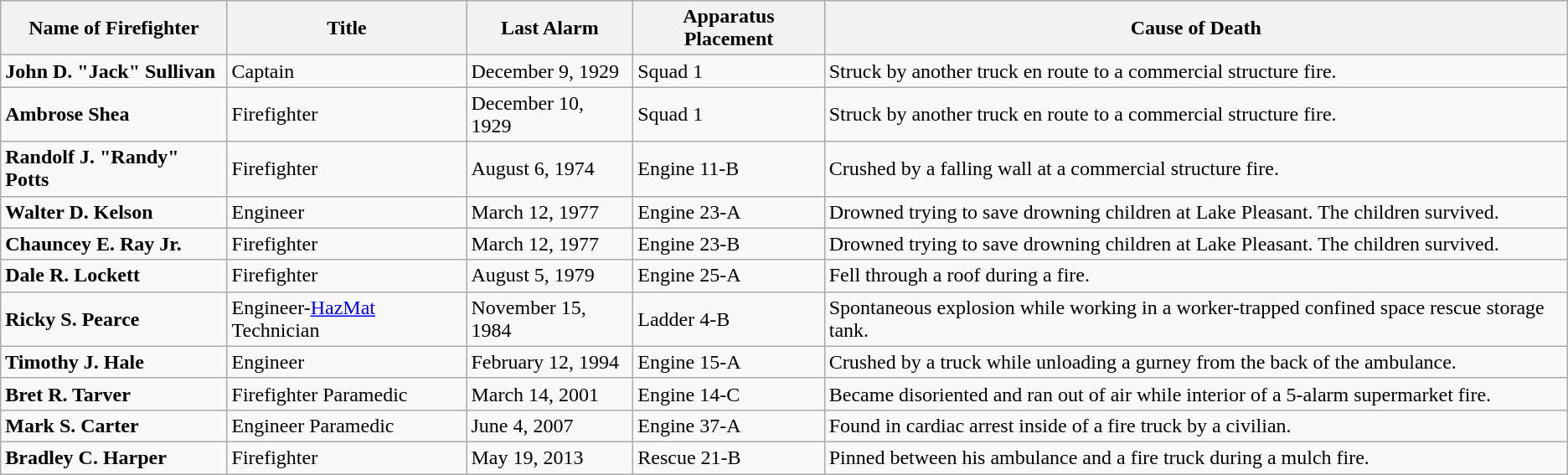<table class="wikitable sortable">
<tr>
<th>Name of Firefighter</th>
<th>Title</th>
<th>Last Alarm</th>
<th>Apparatus Placement</th>
<th>Cause of Death</th>
</tr>
<tr>
<td><strong>John D. "Jack" Sullivan</strong></td>
<td>Captain</td>
<td>December 9, 1929</td>
<td>Squad 1</td>
<td>Struck by another truck en route to a commercial structure fire.</td>
</tr>
<tr>
<td><strong>Ambrose Shea</strong></td>
<td>Firefighter</td>
<td>December 10, 1929</td>
<td>Squad 1</td>
<td>Struck by another truck en route to a commercial structure fire.</td>
</tr>
<tr>
<td><strong>Randolf J. "Randy" Potts</strong></td>
<td>Firefighter</td>
<td>August 6, 1974</td>
<td>Engine 11-B</td>
<td>Crushed by a falling wall at a commercial structure fire.</td>
</tr>
<tr>
<td><strong>Walter D. Kelson</strong></td>
<td>Engineer</td>
<td>March 12, 1977</td>
<td>Engine 23-A</td>
<td>Drowned trying to save drowning children at Lake Pleasant. The children survived.</td>
</tr>
<tr>
<td><strong>Chauncey E. Ray Jr.</strong></td>
<td>Firefighter</td>
<td>March 12, 1977</td>
<td>Engine 23-B</td>
<td>Drowned trying to save drowning children at Lake Pleasant. The children survived.</td>
</tr>
<tr>
<td><strong>Dale R. Lockett</strong></td>
<td>Firefighter</td>
<td>August 5, 1979</td>
<td>Engine 25-A</td>
<td>Fell through a roof during a fire.</td>
</tr>
<tr>
<td><strong>Ricky S. Pearce</strong></td>
<td>Engineer-<a href='#'>HazMat</a> Technician</td>
<td>November 15, 1984</td>
<td>Ladder 4-B</td>
<td>Spontaneous explosion while working in a worker-trapped confined space rescue storage tank.</td>
</tr>
<tr>
<td><strong>Timothy J. Hale</strong></td>
<td>Engineer</td>
<td>February 12, 1994</td>
<td>Engine 15-A</td>
<td>Crushed by a truck while unloading a gurney from the back of the ambulance.</td>
</tr>
<tr>
<td><strong>Bret R. Tarver</strong></td>
<td>Firefighter Paramedic</td>
<td>March 14, 2001</td>
<td>Engine 14-C</td>
<td>Became disoriented and ran out of air while interior of a 5-alarm supermarket fire.</td>
</tr>
<tr>
<td><strong>Mark S. Carter</strong></td>
<td>Engineer Paramedic</td>
<td>June 4, 2007</td>
<td>Engine 37-A</td>
<td>Found in cardiac arrest inside of a fire truck by a civilian.</td>
</tr>
<tr>
<td><strong>Bradley C. Harper</strong></td>
<td>Firefighter</td>
<td>May 19, 2013</td>
<td>Rescue 21-B</td>
<td>Pinned between his ambulance and a fire truck during a mulch fire.</td>
</tr>
</table>
